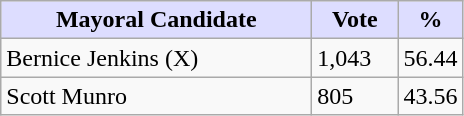<table class="wikitable">
<tr>
<th style="background:#ddf; width:200px;">Mayoral Candidate</th>
<th style="background:#ddf; width:50px;">Vote</th>
<th style="background:#ddf; width:30px;">%</th>
</tr>
<tr>
<td>Bernice Jenkins (X)</td>
<td>1,043</td>
<td>56.44</td>
</tr>
<tr>
<td>Scott Munro</td>
<td>805</td>
<td>43.56</td>
</tr>
</table>
